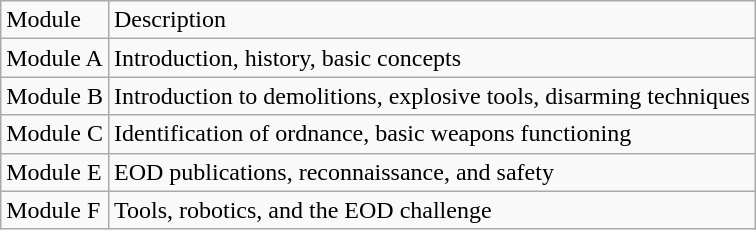<table class="wikitable">
<tr>
<td>Module</td>
<td>Description</td>
</tr>
<tr>
<td>Module A</td>
<td>Introduction, history, basic concepts</td>
</tr>
<tr>
<td>Module B</td>
<td>Introduction to demolitions, explosive tools, disarming techniques</td>
</tr>
<tr>
<td>Module C</td>
<td>Identification of ordnance, basic weapons functioning</td>
</tr>
<tr>
<td>Module E</td>
<td>EOD publications, reconnaissance, and safety</td>
</tr>
<tr>
<td>Module F</td>
<td>Tools, robotics, and the EOD challenge</td>
</tr>
</table>
